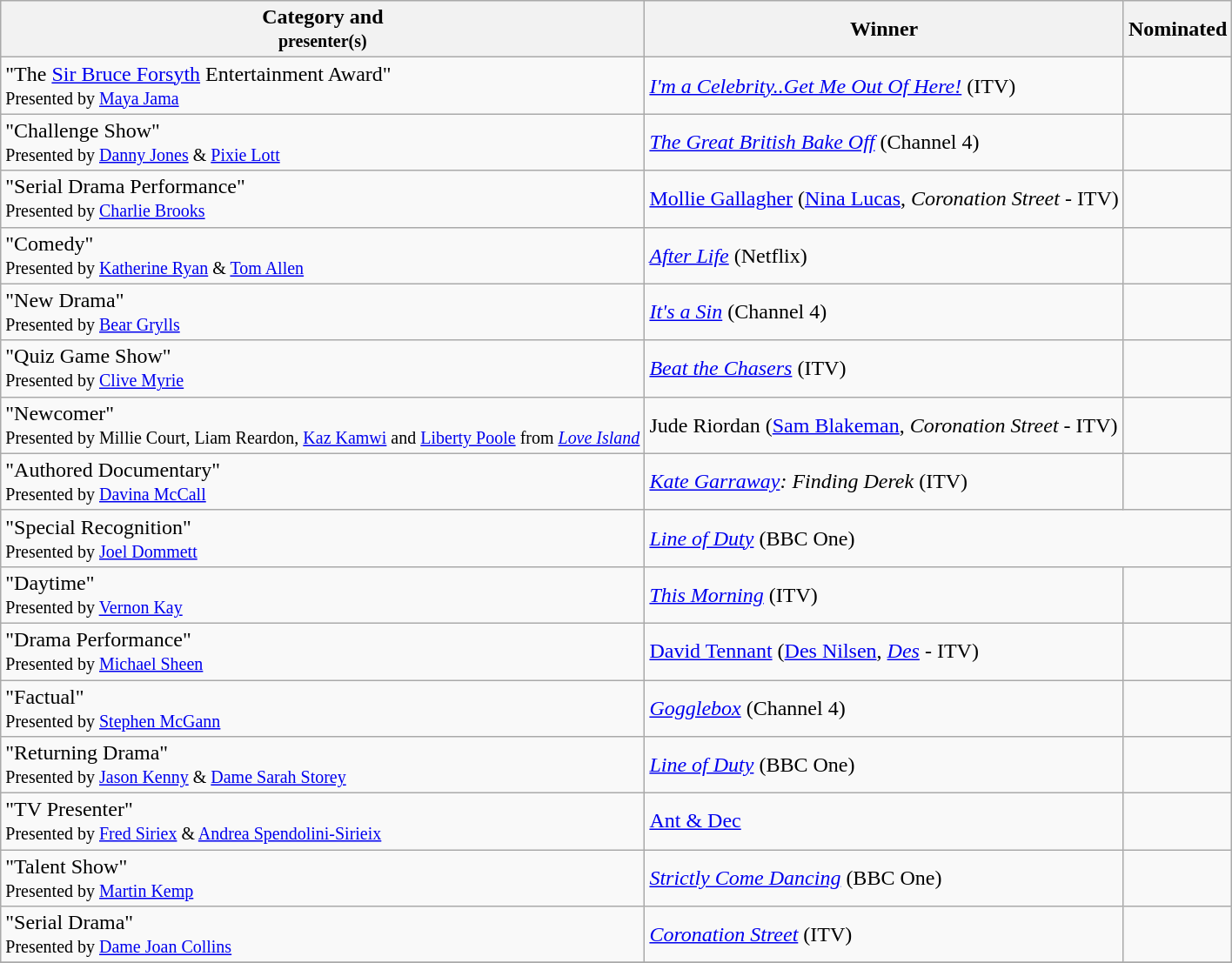<table class="wikitable sortable">
<tr>
<th>Category and<br><small>presenter(s)</small></th>
<th>Winner</th>
<th>Nominated</th>
</tr>
<tr>
<td>"The <a href='#'>Sir Bruce Forsyth</a> Entertainment Award"<br><small>Presented by <a href='#'>Maya Jama</a></small></td>
<td><em><a href='#'>I'm a Celebrity..Get Me Out Of Here!</a></em> (ITV)</td>
<td></td>
</tr>
<tr>
<td>"Challenge Show"<br><small>Presented by <a href='#'>Danny Jones</a> & <a href='#'>Pixie Lott</a></small></td>
<td><em><a href='#'>The Great British Bake Off</a></em> (Channel 4)</td>
<td></td>
</tr>
<tr>
<td>"Serial Drama Performance"<br><small>Presented by <a href='#'>Charlie Brooks</a></small></td>
<td><a href='#'>Mollie Gallagher</a> (<a href='#'>Nina Lucas</a>, <em>Coronation Street</em> - ITV)</td>
<td></td>
</tr>
<tr>
<td>"Comedy"<br><small>Presented by <a href='#'>Katherine Ryan</a> & <a href='#'>Tom Allen</a></small></td>
<td><em><a href='#'>After Life</a></em> (Netflix)</td>
<td></td>
</tr>
<tr>
<td>"New Drama"<br><small>Presented by <a href='#'>Bear Grylls</a></small></td>
<td><em><a href='#'>It's a Sin</a></em> (Channel 4)</td>
<td></td>
</tr>
<tr>
<td>"Quiz Game Show"<br><small>Presented by <a href='#'>Clive Myrie</a></small></td>
<td><em><a href='#'>Beat the Chasers</a></em> (ITV)</td>
<td></td>
</tr>
<tr>
<td>"Newcomer"<br><small>Presented by Millie Court, Liam Reardon, <a href='#'>Kaz Kamwi</a> and <a href='#'>Liberty Poole</a> from <em><a href='#'>Love Island</a></em></small></td>
<td>Jude Riordan (<a href='#'>Sam Blakeman</a>, <em>Coronation Street</em> - ITV)</td>
<td></td>
</tr>
<tr>
<td>"Authored Documentary"<br><small>Presented by <a href='#'>Davina McCall</a></small></td>
<td><em><a href='#'>Kate Garraway</a>: Finding Derek</em> (ITV)</td>
<td></td>
</tr>
<tr>
<td>"Special Recognition"<br><small>Presented by <a href='#'>Joel Dommett</a> </small></td>
<td colspan="2"><em><a href='#'>Line of Duty</a></em> (BBC One)</td>
</tr>
<tr>
<td>"Daytime"<br><small>Presented by <a href='#'>Vernon Kay</a></small></td>
<td><em><a href='#'>This Morning</a></em> (ITV)</td>
<td></td>
</tr>
<tr>
<td>"Drama Performance"<br><small>Presented by <a href='#'>Michael Sheen</a></small></td>
<td><a href='#'>David Tennant</a> (<a href='#'>Des Nilsen</a>, <em><a href='#'>Des</a></em> - ITV)</td>
<td></td>
</tr>
<tr>
<td>"Factual"<br><small>Presented by <a href='#'>Stephen McGann</a></small></td>
<td><em><a href='#'>Gogglebox</a></em> (Channel 4)</td>
<td></td>
</tr>
<tr>
<td>"Returning Drama"<br><small>Presented by <a href='#'>Jason Kenny</a> & <a href='#'>Dame Sarah Storey</a></small></td>
<td><em><a href='#'>Line of Duty</a></em> (BBC One)</td>
<td></td>
</tr>
<tr>
<td>"TV Presenter"<br><small>Presented by <a href='#'>Fred Siriex</a> & <a href='#'>Andrea Spendolini-Sirieix</a></small></td>
<td><a href='#'>Ant & Dec</a></td>
<td></td>
</tr>
<tr>
<td>"Talent Show"<br><small>Presented by <a href='#'>Martin Kemp</a></small></td>
<td><em><a href='#'>Strictly Come Dancing</a></em> (BBC One)</td>
<td></td>
</tr>
<tr>
<td>"Serial Drama"<br><small>Presented by <a href='#'>Dame Joan Collins</a></small></td>
<td><em><a href='#'>Coronation Street</a></em> (ITV)</td>
<td></td>
</tr>
<tr>
</tr>
</table>
